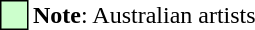<table>
<tr>
<td cellspacing="0" style="width: 15px; height: 15px; color: black; background: #ccffcc; border: 1px solid #000000;"></td>
<td><strong>Note</strong>: Australian artists</td>
</tr>
</table>
